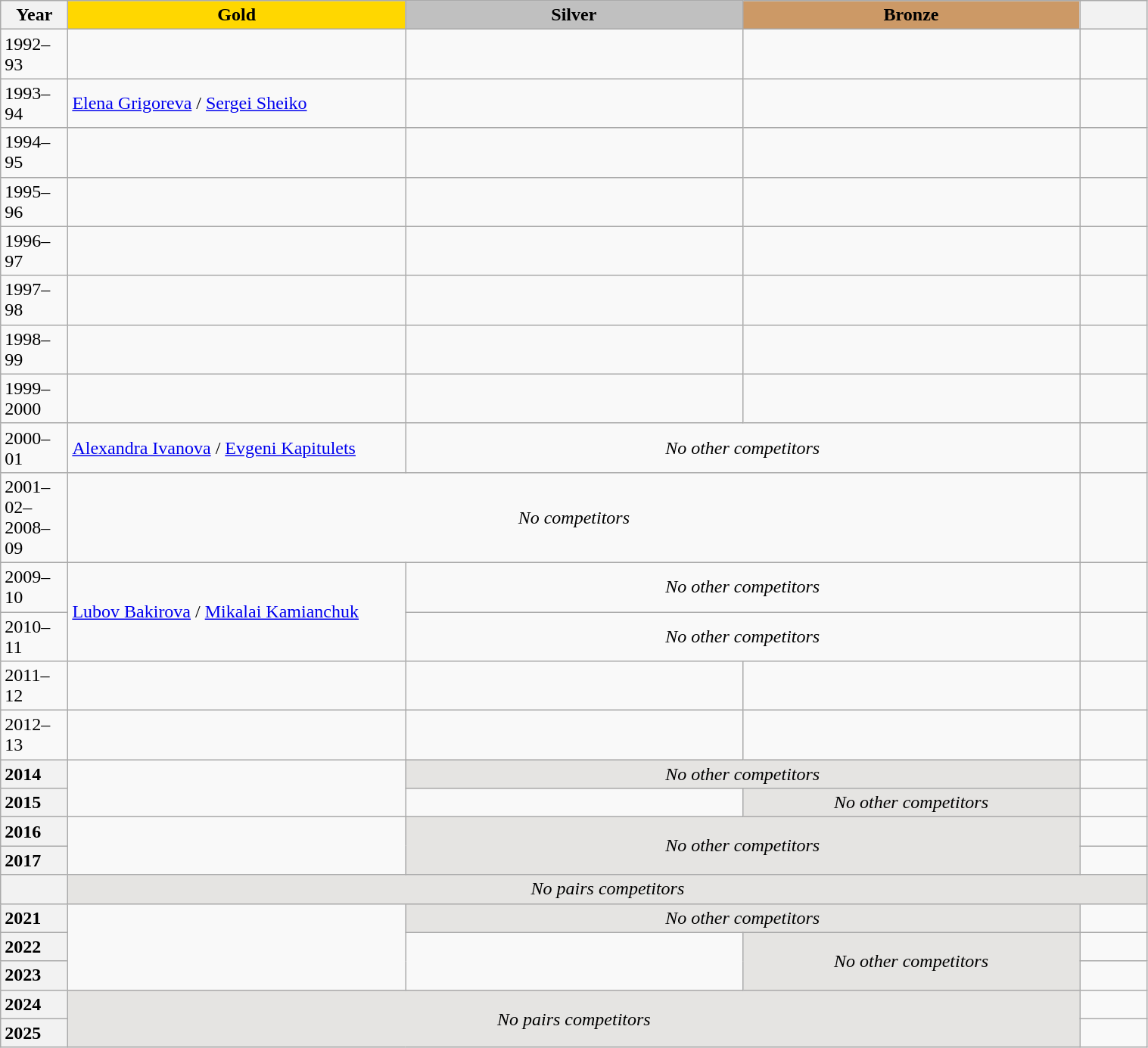<table class="wikitable unsortable" style="text-align:left; width:80%">
<tr>
<th scope="col" style="text-align:center; width:5%">Year</th>
<th scope="col" style="text-align:center; width:25%; background:gold">Gold</th>
<th scope="col" style="text-align:center; width:25%; background:silver">Silver</th>
<th scope="col" style="text-align:center; width:25%; background:#c96">Bronze</th>
<th scope="col" style="text-align:center; width:5%"></th>
</tr>
<tr>
<td>1992–93</td>
<td></td>
<td></td>
<td></td>
<td></td>
</tr>
<tr>
<td>1993–94</td>
<td><a href='#'>Elena Grigoreva</a> / <a href='#'>Sergei Sheiko</a></td>
<td></td>
<td></td>
<td></td>
</tr>
<tr>
<td>1994–95</td>
<td></td>
<td></td>
<td></td>
<td></td>
</tr>
<tr>
<td>1995–96</td>
<td></td>
<td></td>
<td></td>
<td></td>
</tr>
<tr>
<td>1996–97</td>
<td></td>
<td></td>
<td></td>
<td></td>
</tr>
<tr>
<td>1997–98</td>
<td></td>
<td></td>
<td></td>
<td></td>
</tr>
<tr>
<td>1998–99</td>
<td></td>
<td></td>
<td></td>
<td></td>
</tr>
<tr>
<td>1999–2000</td>
<td></td>
<td></td>
<td></td>
<td></td>
</tr>
<tr>
<td>2000–01</td>
<td><a href='#'>Alexandra Ivanova</a> / <a href='#'>Evgeni Kapitulets</a></td>
<td colspan="2" align="center"><em>No other competitors</em></td>
<td></td>
</tr>
<tr>
<td>2001–02–<br>2008–09</td>
<td colspan="3" align="center"><em>No competitors</em></td>
<td></td>
</tr>
<tr>
<td>2009–10</td>
<td rowspan="2"><a href='#'>Lubov Bakirova</a> / <a href='#'>Mikalai Kamianchuk</a></td>
<td colspan=2 align=center><em>No other competitors</em></td>
<td></td>
</tr>
<tr>
<td>2010–11</td>
<td colspan="2" align="center"><em>No other competitors</em></td>
<td></td>
</tr>
<tr>
<td>2011–12</td>
<td></td>
<td></td>
<td></td>
<td></td>
</tr>
<tr>
<td>2012–13</td>
<td></td>
<td></td>
<td></td>
<td></td>
</tr>
<tr>
<th scope="row" style="text-align:left">2014</th>
<td rowspan="2"></td>
<td colspan="2" align="center" bgcolor="e5e4e2"><em>No other competitors</em></td>
<td></td>
</tr>
<tr>
<th scope="row" style="text-align:left">2015</th>
<td></td>
<td align="center" bgcolor="e5e4e2"><em>No other competitors</em></td>
<td></td>
</tr>
<tr>
<th scope="row" style="text-align:left">2016</th>
<td rowspan="2"></td>
<td colspan="2" rowspan="2" align="center" bgcolor="e5e4e2"><em>No other competitors</em></td>
<td></td>
</tr>
<tr>
<th scope="row" style="text-align:left">2017</th>
<td></td>
</tr>
<tr>
<th scope="row" style="text-align:left"></th>
<td colspan="4" align="center" bgcolor="e5e4e2"><em>No pairs competitors</em></td>
</tr>
<tr>
<th scope="row" style="text-align:left">2021</th>
<td rowspan="3"></td>
<td colspan="2" bgcolor="e5e4e2" align="center"><em>No other competitors</em></td>
<td></td>
</tr>
<tr>
<th scope="row" style="text-align:left">2022</th>
<td rowspan="2"></td>
<td rowspan="2" bgcolor="e5e4e2" align="center"><em>No other competitors</em></td>
<td></td>
</tr>
<tr>
<th scope="row" style="text-align:left">2023</th>
<td></td>
</tr>
<tr>
<th scope="row" style="text-align:left">2024</th>
<td colspan="3" rowspan="2" bgcolor="e5e4e2" align="center"><em>No pairs competitors</em></td>
<td></td>
</tr>
<tr>
<th scope="row" style="text-align:left">2025</th>
<td></td>
</tr>
</table>
